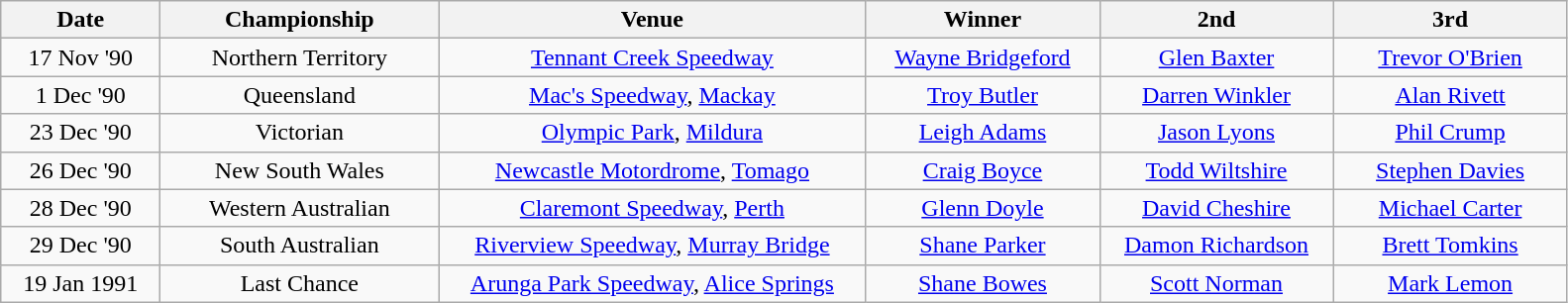<table class="wikitable" style="text-align:center">
<tr>
<th width=100>Date</th>
<th width=180>Championship</th>
<th width=280>Venue</th>
<th width=150>Winner</th>
<th width=150>2nd</th>
<th width=150>3rd</th>
</tr>
<tr>
<td align=center>17 Nov '90</td>
<td>Northern Territory</td>
<td><a href='#'>Tennant Creek Speedway</a></td>
<td><a href='#'>Wayne Bridgeford</a></td>
<td><a href='#'>Glen Baxter</a></td>
<td><a href='#'>Trevor O'Brien</a></td>
</tr>
<tr>
<td align=center>1 Dec '90</td>
<td>Queensland</td>
<td><a href='#'>Mac's Speedway</a>, <a href='#'>Mackay</a></td>
<td><a href='#'>Troy Butler</a></td>
<td><a href='#'>Darren Winkler</a></td>
<td><a href='#'>Alan Rivett</a></td>
</tr>
<tr>
<td align=center>23 Dec '90</td>
<td>Victorian</td>
<td><a href='#'>Olympic Park</a>, <a href='#'>Mildura</a></td>
<td><a href='#'>Leigh Adams</a></td>
<td><a href='#'>Jason Lyons</a></td>
<td><a href='#'>Phil Crump</a></td>
</tr>
<tr>
<td align=center>26 Dec '90</td>
<td>New South Wales</td>
<td><a href='#'>Newcastle Motordrome</a>, <a href='#'>Tomago</a></td>
<td><a href='#'>Craig Boyce</a></td>
<td><a href='#'>Todd Wiltshire</a></td>
<td><a href='#'>Stephen Davies</a></td>
</tr>
<tr>
<td align=center>28 Dec '90</td>
<td>Western Australian</td>
<td><a href='#'>Claremont Speedway</a>, <a href='#'>Perth</a></td>
<td><a href='#'>Glenn Doyle</a></td>
<td><a href='#'>David Cheshire</a></td>
<td><a href='#'>Michael Carter</a></td>
</tr>
<tr>
<td align=center>29 Dec '90</td>
<td>South Australian</td>
<td><a href='#'>Riverview Speedway</a>, <a href='#'>Murray Bridge</a></td>
<td><a href='#'>Shane Parker</a></td>
<td><a href='#'>Damon Richardson</a></td>
<td><a href='#'>Brett Tomkins</a></td>
</tr>
<tr>
<td align=center>19 Jan 1991</td>
<td>Last Chance</td>
<td><a href='#'>Arunga Park Speedway</a>, <a href='#'>Alice Springs</a></td>
<td><a href='#'>Shane Bowes</a></td>
<td><a href='#'>Scott Norman</a></td>
<td><a href='#'>Mark Lemon</a></td>
</tr>
</table>
